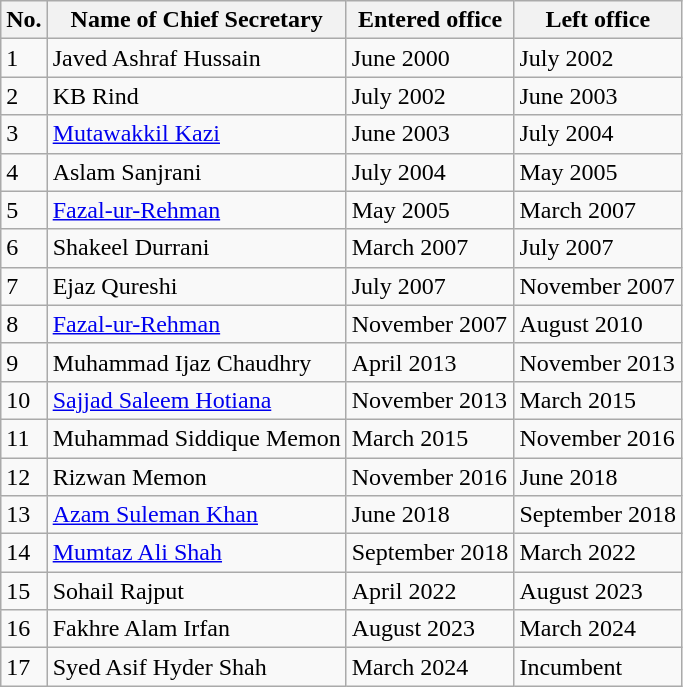<table class="wikitable">
<tr>
<th>No.</th>
<th>Name of Chief Secretary</th>
<th>Entered office</th>
<th>Left office</th>
</tr>
<tr salik nazir ahmed>
<td>1</td>
<td>Javed Ashraf Hussain</td>
<td>June 2000</td>
<td>July 2002</td>
</tr>
<tr>
<td>2</td>
<td>KB Rind</td>
<td>July 2002</td>
<td>June 2003</td>
</tr>
<tr>
<td>3</td>
<td><a href='#'>Mutawakkil Kazi</a></td>
<td>June 2003</td>
<td>July 2004</td>
</tr>
<tr>
<td>4</td>
<td>Aslam Sanjrani</td>
<td>July 2004</td>
<td>May 2005</td>
</tr>
<tr>
<td>5</td>
<td><a href='#'>Fazal-ur-Rehman</a></td>
<td>May 2005</td>
<td>March 2007</td>
</tr>
<tr>
<td>6</td>
<td>Shakeel Durrani</td>
<td>March 2007</td>
<td>July 2007</td>
</tr>
<tr>
<td>7</td>
<td>Ejaz Qureshi</td>
<td>July 2007</td>
<td>November 2007</td>
</tr>
<tr>
<td>8</td>
<td><a href='#'>Fazal-ur-Rehman</a></td>
<td>November 2007</td>
<td>August 2010</td>
</tr>
<tr>
<td>9</td>
<td>Muhammad Ijaz Chaudhry</td>
<td>April 2013</td>
<td>November 2013</td>
</tr>
<tr>
<td>10</td>
<td><a href='#'>Sajjad Saleem Hotiana</a></td>
<td>November 2013</td>
<td>March 2015</td>
</tr>
<tr>
<td>11</td>
<td>Muhammad Siddique Memon</td>
<td>March 2015</td>
<td>November 2016</td>
</tr>
<tr>
<td>12</td>
<td>Rizwan Memon</td>
<td>November 2016</td>
<td>June 2018</td>
</tr>
<tr>
<td>13</td>
<td><a href='#'>Azam Suleman Khan</a></td>
<td>June 2018</td>
<td>September 2018</td>
</tr>
<tr>
<td>14</td>
<td><a href='#'>Mumtaz Ali Shah</a></td>
<td>September 2018</td>
<td>March 2022</td>
</tr>
<tr>
<td>15</td>
<td>Sohail Rajput</td>
<td>April 2022</td>
<td>August 2023</td>
</tr>
<tr>
<td>16</td>
<td>Fakhre Alam Irfan</td>
<td>August 2023</td>
<td>March 2024</td>
</tr>
<tr>
<td>17</td>
<td>Syed Asif Hyder Shah</td>
<td>March 2024</td>
<td>Incumbent</td>
</tr>
</table>
